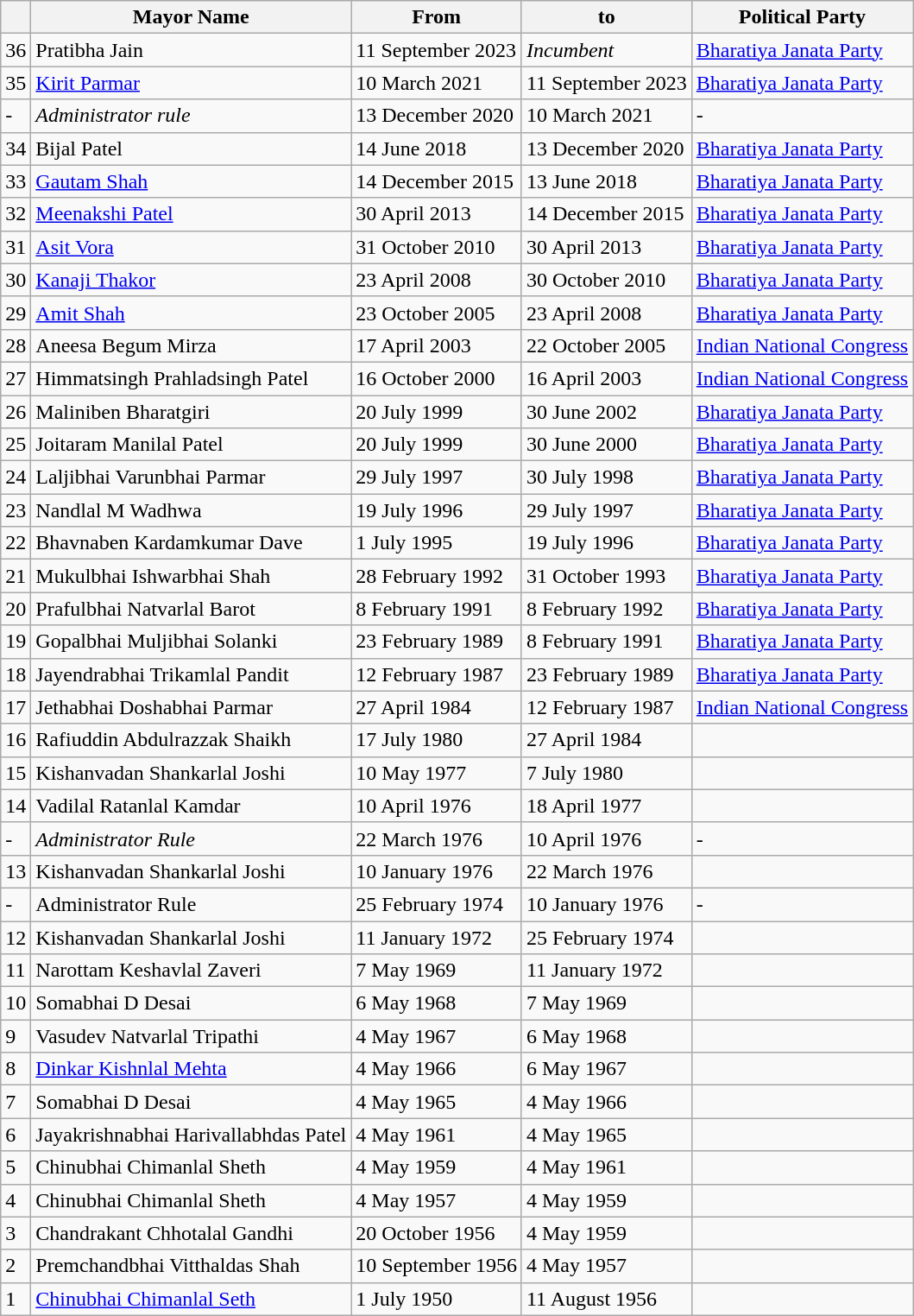<table class="wikitable">
<tr>
<th></th>
<th>Mayor Name</th>
<th>From</th>
<th>to</th>
<th>Political Party</th>
</tr>
<tr>
<td>36</td>
<td>Pratibha Jain</td>
<td>11 September 2023</td>
<td><em>Incumbent</em></td>
<td><a href='#'>Bharatiya Janata Party</a></td>
</tr>
<tr>
<td>35</td>
<td><a href='#'>Kirit Parmar</a></td>
<td>10 March 2021</td>
<td>11 September 2023</td>
<td><a href='#'>Bharatiya Janata Party</a></td>
</tr>
<tr>
<td>-</td>
<td><em>Administrator rule</em></td>
<td>13 December 2020</td>
<td>10 March 2021</td>
<td>-</td>
</tr>
<tr>
<td>34</td>
<td>Bijal Patel</td>
<td>14 June 2018</td>
<td>13 December 2020</td>
<td><a href='#'>Bharatiya Janata Party</a></td>
</tr>
<tr>
<td>33</td>
<td><a href='#'>Gautam Shah</a></td>
<td>14 December 2015</td>
<td>13 June 2018</td>
<td><a href='#'>Bharatiya Janata Party</a></td>
</tr>
<tr>
<td>32</td>
<td><a href='#'>Meenakshi Patel</a></td>
<td>30 April 2013</td>
<td>14 December 2015</td>
<td><a href='#'>Bharatiya Janata Party</a></td>
</tr>
<tr>
<td>31</td>
<td><a href='#'>Asit Vora</a></td>
<td>31 October 2010</td>
<td>30 April 2013</td>
<td><a href='#'>Bharatiya Janata Party</a></td>
</tr>
<tr>
<td>30</td>
<td><a href='#'>Kanaji Thakor</a></td>
<td>23 April 2008</td>
<td>30 October 2010</td>
<td><a href='#'>Bharatiya Janata Party</a></td>
</tr>
<tr>
<td>29</td>
<td><a href='#'>Amit Shah</a></td>
<td>23 October 2005</td>
<td>23 April 2008</td>
<td><a href='#'>Bharatiya Janata Party</a></td>
</tr>
<tr>
<td>28</td>
<td>Aneesa Begum Mirza</td>
<td>17 April 2003</td>
<td>22 October 2005</td>
<td><a href='#'>Indian National Congress</a></td>
</tr>
<tr>
<td>27</td>
<td>Himmatsingh Prahladsingh Patel</td>
<td>16 October 2000</td>
<td>16 April 2003</td>
<td><a href='#'>Indian National Congress</a></td>
</tr>
<tr>
<td>26</td>
<td>Maliniben Bharatgiri</td>
<td>20 July 1999</td>
<td>30 June 2002</td>
<td><a href='#'>Bharatiya Janata Party</a></td>
</tr>
<tr>
<td>25</td>
<td>Joitaram Manilal Patel</td>
<td>20 July 1999</td>
<td>30 June 2000</td>
<td><a href='#'>Bharatiya Janata Party</a></td>
</tr>
<tr>
<td>24</td>
<td>Laljibhai Varunbhai Parmar</td>
<td>29 July 1997</td>
<td>30 July 1998</td>
<td><a href='#'>Bharatiya Janata Party</a></td>
</tr>
<tr>
<td>23</td>
<td>Nandlal M Wadhwa</td>
<td>19 July 1996</td>
<td>29 July 1997</td>
<td><a href='#'>Bharatiya Janata Party</a></td>
</tr>
<tr>
<td>22</td>
<td>Bhavnaben Kardamkumar Dave</td>
<td>1 July 1995</td>
<td>19 July 1996</td>
<td><a href='#'>Bharatiya Janata Party</a></td>
</tr>
<tr>
<td>21</td>
<td>Mukulbhai Ishwarbhai Shah</td>
<td>28 February 1992</td>
<td>31 October 1993</td>
<td><a href='#'>Bharatiya Janata Party</a></td>
</tr>
<tr>
<td>20</td>
<td>Prafulbhai Natvarlal Barot</td>
<td>8 February 1991</td>
<td>8 February 1992</td>
<td><a href='#'>Bharatiya Janata Party</a></td>
</tr>
<tr>
<td>19</td>
<td>Gopalbhai Muljibhai Solanki</td>
<td>23 February 1989</td>
<td>8 February 1991</td>
<td><a href='#'>Bharatiya Janata Party</a></td>
</tr>
<tr>
<td>18</td>
<td>Jayendrabhai Trikamlal Pandit</td>
<td>12 February 1987</td>
<td>23 February 1989</td>
<td><a href='#'>Bharatiya Janata Party</a></td>
</tr>
<tr>
<td>17</td>
<td>Jethabhai Doshabhai Parmar</td>
<td>27 April 1984</td>
<td>12 February 1987</td>
<td><a href='#'>Indian National Congress</a></td>
</tr>
<tr>
<td>16</td>
<td>Rafiuddin Abdulrazzak Shaikh</td>
<td>17 July 1980</td>
<td>27 April 1984</td>
<td></td>
</tr>
<tr>
<td>15</td>
<td>Kishanvadan Shankarlal Joshi</td>
<td>10 May 1977</td>
<td>7 July 1980</td>
<td></td>
</tr>
<tr>
<td>14</td>
<td>Vadilal Ratanlal Kamdar</td>
<td>10 April 1976</td>
<td>18 April 1977</td>
<td></td>
</tr>
<tr>
<td>-</td>
<td><em>Administrator Rule</em></td>
<td>22 March 1976</td>
<td>10 April 1976</td>
<td>-</td>
</tr>
<tr>
<td>13</td>
<td>Kishanvadan Shankarlal Joshi</td>
<td>10 January 1976</td>
<td>22 March 1976</td>
<td></td>
</tr>
<tr>
<td>-</td>
<td>Administrator Rule</td>
<td>25 February 1974</td>
<td>10 January 1976</td>
<td>-</td>
</tr>
<tr>
<td>12</td>
<td>Kishanvadan Shankarlal Joshi</td>
<td>11 January 1972</td>
<td>25 February 1974</td>
</tr>
<tr>
<td>11</td>
<td>Narottam Keshavlal Zaveri</td>
<td>7 May 1969</td>
<td>11 January 1972</td>
<td></td>
</tr>
<tr>
<td>10</td>
<td>Somabhai D Desai</td>
<td>6 May 1968</td>
<td>7 May 1969</td>
<td></td>
</tr>
<tr>
<td>9</td>
<td>Vasudev Natvarlal Tripathi</td>
<td>4 May 1967</td>
<td>6 May 1968</td>
<td></td>
</tr>
<tr>
<td>8</td>
<td><a href='#'>Dinkar Kishnlal Mehta</a></td>
<td>4 May 1966</td>
<td>6 May 1967</td>
<td></td>
</tr>
<tr>
<td>7</td>
<td>Somabhai D Desai</td>
<td>4 May 1965</td>
<td>4 May 1966</td>
<td></td>
</tr>
<tr>
<td>6</td>
<td>Jayakrishnabhai Harivallabhdas Patel</td>
<td>4 May 1961</td>
<td>4 May 1965</td>
<td></td>
</tr>
<tr>
<td>5</td>
<td>Chinubhai Chimanlal Sheth</td>
<td>4 May 1959</td>
<td>4 May 1961</td>
<td></td>
</tr>
<tr>
<td>4</td>
<td>Chinubhai Chimanlal Sheth</td>
<td>4 May 1957</td>
<td>4 May 1959</td>
<td></td>
</tr>
<tr>
<td>3</td>
<td>Chandrakant Chhotalal Gandhi</td>
<td>20 October 1956</td>
<td>4 May 1959</td>
<td></td>
</tr>
<tr>
<td>2</td>
<td>Premchandbhai Vitthaldas Shah</td>
<td>10 September 1956</td>
<td>4 May 1957</td>
<td></td>
</tr>
<tr>
<td>1</td>
<td><a href='#'>Chinubhai Chimanlal Seth</a></td>
<td>1 July 1950</td>
<td>11 August 1956</td>
<td></td>
</tr>
</table>
